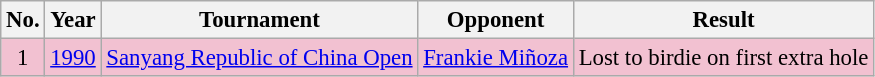<table class="wikitable" style="font-size:95%;">
<tr>
<th>No.</th>
<th>Year</th>
<th>Tournament</th>
<th>Opponent</th>
<th>Result</th>
</tr>
<tr style="background:#F2C1D1;">
<td align=center>1</td>
<td><a href='#'>1990</a></td>
<td><a href='#'>Sanyang Republic of China Open</a></td>
<td> <a href='#'>Frankie Miñoza</a></td>
<td>Lost to birdie on first extra hole</td>
</tr>
</table>
